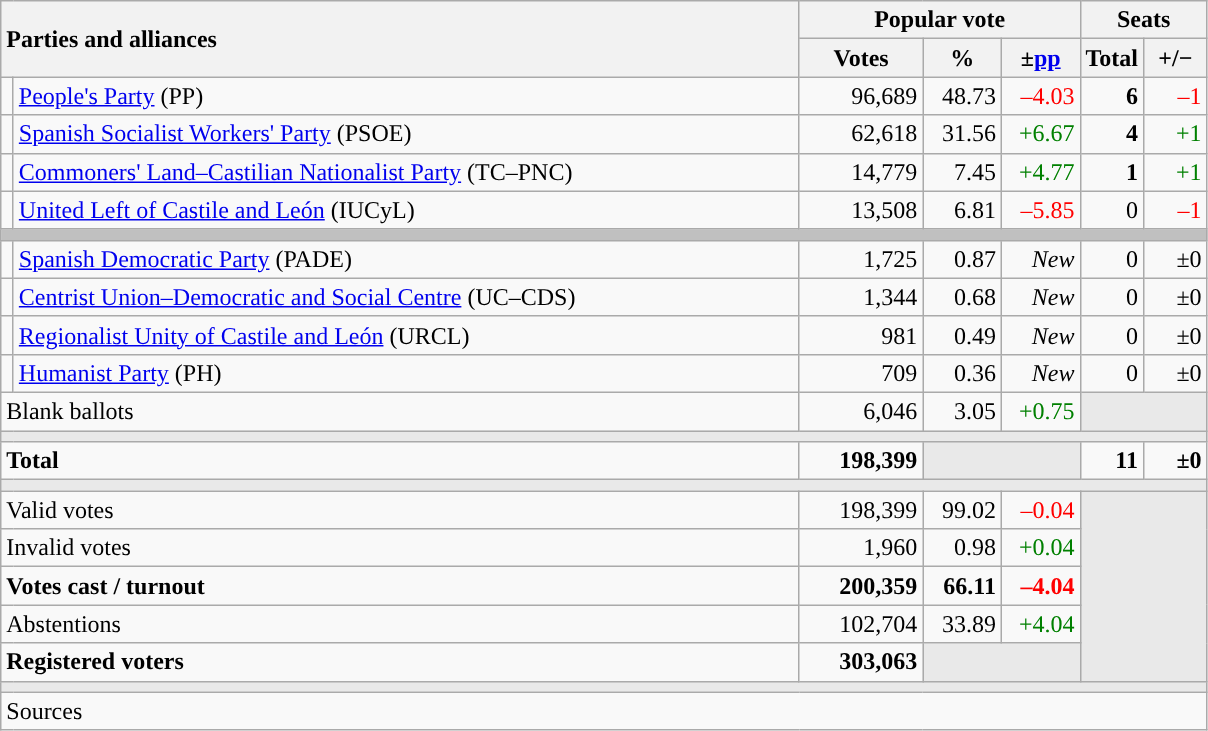<table class="wikitable" style="text-align:right;">
<tr>
<th style="text-align:left;" rowspan="2" colspan="2" width="525">Parties and alliances</th>
<th colspan="3">Popular vote</th>
<th colspan="2">Seats</th>
</tr>
<tr>
<th width="75">Votes</th>
<th width="45">%</th>
<th width="45">±<a href='#'>pp</a></th>
<th width="35">Total</th>
<th width="35">+/−</th>
</tr>
<tr>
<td width="1" style="color:inherit;background:"></td>
<td align="left"><a href='#'>People's Party</a> (PP)</td>
<td>96,689</td>
<td>48.73</td>
<td style="color:red;">–4.03</td>
<td><strong>6</strong></td>
<td style="color:red;">–1</td>
</tr>
<tr>
<td style="color:inherit;background:"></td>
<td align="left"><a href='#'>Spanish Socialist Workers' Party</a> (PSOE)</td>
<td>62,618</td>
<td>31.56</td>
<td style="color:green;">+6.67</td>
<td><strong>4</strong></td>
<td style="color:green;">+1</td>
</tr>
<tr>
<td style="color:inherit;background:"></td>
<td align="left"><a href='#'>Commoners' Land–Castilian Nationalist Party</a> (TC–PNC)</td>
<td>14,779</td>
<td>7.45</td>
<td style="color:green;">+4.77</td>
<td><strong>1</strong></td>
<td style="color:green;">+1</td>
</tr>
<tr>
<td style="color:inherit;background:"></td>
<td align="left"><a href='#'>United Left of Castile and León</a> (IUCyL)</td>
<td>13,508</td>
<td>6.81</td>
<td style="color:red;">–5.85</td>
<td>0</td>
<td style="color:red;">–1</td>
</tr>
<tr>
<td colspan="7" bgcolor="#C0C0C0"></td>
</tr>
<tr>
<td style="color:inherit;background:"></td>
<td align="left"><a href='#'>Spanish Democratic Party</a> (PADE)</td>
<td>1,725</td>
<td>0.87</td>
<td><em>New</em></td>
<td>0</td>
<td>±0</td>
</tr>
<tr>
<td style="color:inherit;background:"></td>
<td align="left"><a href='#'>Centrist Union–Democratic and Social Centre</a> (UC–CDS)</td>
<td>1,344</td>
<td>0.68</td>
<td><em>New</em></td>
<td>0</td>
<td>±0</td>
</tr>
<tr>
<td style="color:inherit;background:"></td>
<td align="left"><a href='#'>Regionalist Unity of Castile and León</a> (URCL)</td>
<td>981</td>
<td>0.49</td>
<td><em>New</em></td>
<td>0</td>
<td>±0</td>
</tr>
<tr>
<td style="color:inherit;background:"></td>
<td align="left"><a href='#'>Humanist Party</a> (PH)</td>
<td>709</td>
<td>0.36</td>
<td><em>New</em></td>
<td>0</td>
<td>±0</td>
</tr>
<tr>
<td align="left" colspan="2">Blank ballots</td>
<td>6,046</td>
<td>3.05</td>
<td style="color:green;">+0.75</td>
<td bgcolor="#E9E9E9" colspan="2"></td>
</tr>
<tr>
<td colspan="7" bgcolor="#E9E9E9"></td>
</tr>
<tr style="font-weight:bold;">
<td align="left" colspan="2">Total</td>
<td>198,399</td>
<td bgcolor="#E9E9E9" colspan="2"></td>
<td>11</td>
<td>±0</td>
</tr>
<tr>
<td colspan="7" bgcolor="#E9E9E9"></td>
</tr>
<tr>
<td align="left" colspan="2">Valid votes</td>
<td>198,399</td>
<td>99.02</td>
<td style="color:red;">–0.04</td>
<td bgcolor="#E9E9E9" colspan="2" rowspan="5"></td>
</tr>
<tr>
<td align="left" colspan="2">Invalid votes</td>
<td>1,960</td>
<td>0.98</td>
<td style="color:green;">+0.04</td>
</tr>
<tr style="font-weight:bold;">
<td align="left" colspan="2">Votes cast / turnout</td>
<td>200,359</td>
<td>66.11</td>
<td style="color:red;">–4.04</td>
</tr>
<tr>
<td align="left" colspan="2">Abstentions</td>
<td>102,704</td>
<td>33.89</td>
<td style="color:green;">+4.04</td>
</tr>
<tr style="font-weight:bold;">
<td align="left" colspan="2">Registered voters</td>
<td>303,063</td>
<td bgcolor="#E9E9E9" colspan="2"></td>
</tr>
<tr>
<td colspan="7" bgcolor="#E9E9E9"></td>
</tr>
<tr>
<td align="left" colspan="7">Sources</td>
</tr>
</table>
